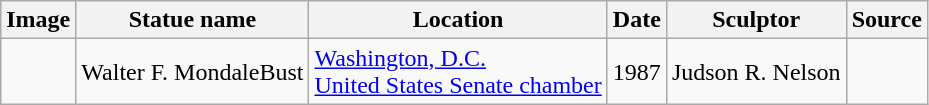<table class="wikitable sortable">
<tr>
<th class="unsortable" scope="col">Image</th>
<th scope="col">Statue name</th>
<th scope="col">Location</th>
<th scope="col">Date</th>
<th scope="col">Sculptor</th>
<th class="unsortable" scope="col">Source</th>
</tr>
<tr>
<td></td>
<td>Walter F. MondaleBust</td>
<td><a href='#'>Washington, D.C.</a><br><a href='#'>United States Senate chamber</a></td>
<td>1987</td>
<td>Judson R. Nelson</td>
<td></td>
</tr>
</table>
